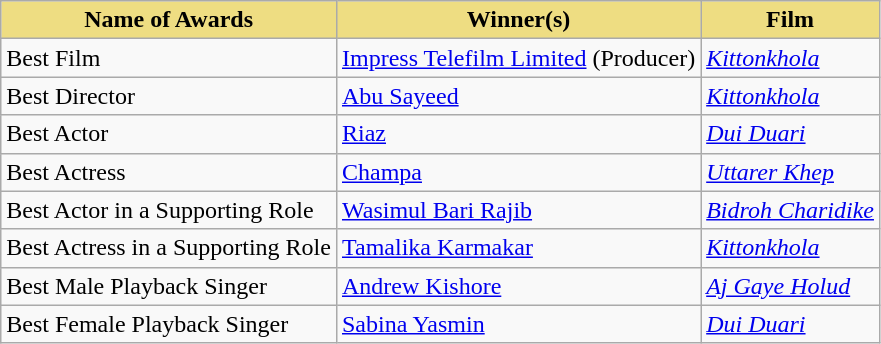<table class="wikitable">
<tr>
<th style="background:#EEDD82;">Name of Awards</th>
<th style="background:#EEDD82;">Winner(s)</th>
<th style="background:#EEDD82;">Film</th>
</tr>
<tr>
<td>Best Film</td>
<td><a href='#'>Impress Telefilm Limited</a> (Producer)</td>
<td><em><a href='#'>Kittonkhola</a></em></td>
</tr>
<tr>
<td>Best Director</td>
<td><a href='#'>Abu Sayeed</a></td>
<td><em><a href='#'>Kittonkhola</a></em></td>
</tr>
<tr>
<td>Best Actor</td>
<td><a href='#'>Riaz</a></td>
<td><em><a href='#'>Dui Duari</a></em></td>
</tr>
<tr>
<td>Best Actress</td>
<td><a href='#'>Champa</a></td>
<td><em><a href='#'>Uttarer Khep</a></em></td>
</tr>
<tr>
<td>Best Actor in a Supporting Role</td>
<td><a href='#'>Wasimul Bari Rajib</a></td>
<td><em><a href='#'>Bidroh Charidike</a></em></td>
</tr>
<tr>
<td>Best Actress in a Supporting Role</td>
<td><a href='#'>Tamalika Karmakar</a></td>
<td><em><a href='#'>Kittonkhola</a></em></td>
</tr>
<tr>
<td>Best Male Playback Singer</td>
<td><a href='#'>Andrew Kishore</a></td>
<td><em><a href='#'>Aj Gaye Holud</a></em></td>
</tr>
<tr>
<td>Best Female Playback Singer</td>
<td><a href='#'>Sabina Yasmin</a></td>
<td><em><a href='#'>Dui Duari</a></em></td>
</tr>
</table>
